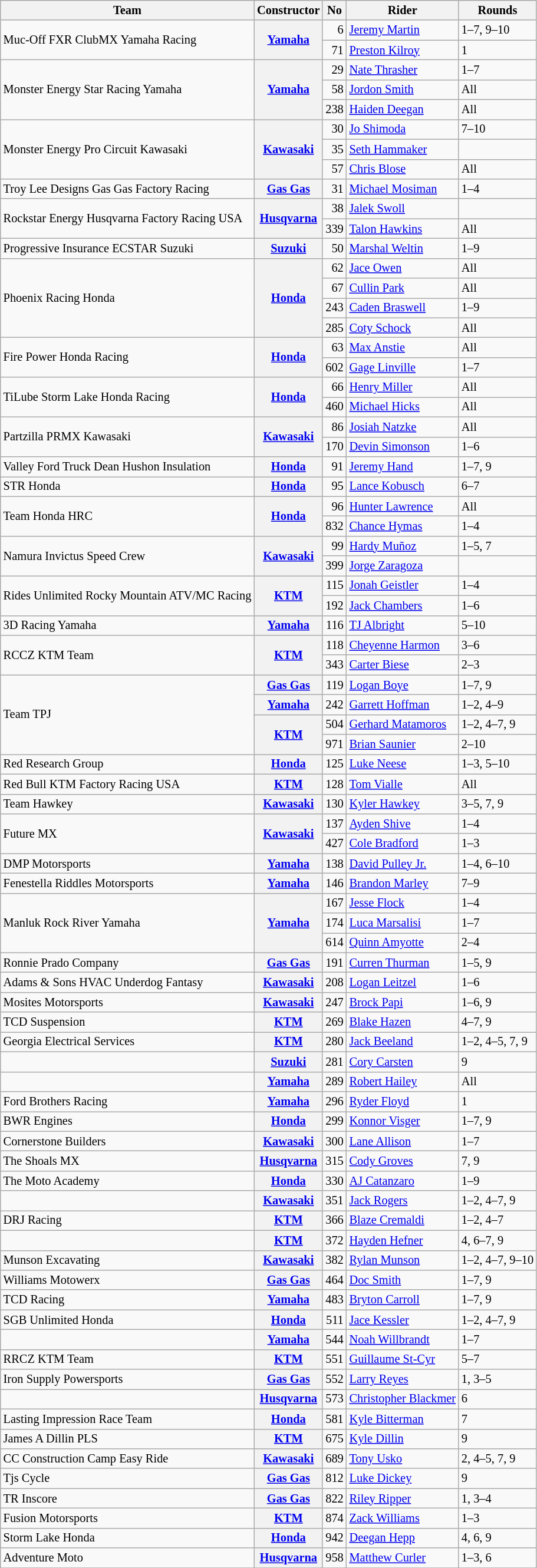<table class="wikitable" style="font-size: 85%;">
<tr>
<th>Team</th>
<th>Constructor</th>
<th>No</th>
<th>Rider</th>
<th>Rounds</th>
</tr>
<tr>
<td rowspan=2>Muc-Off FXR ClubMX Yamaha Racing</td>
<th rowspan=2><a href='#'>Yamaha</a></th>
<td align="right">6</td>
<td> <a href='#'>Jeremy Martin</a></td>
<td>1–7, 9–10</td>
</tr>
<tr>
<td align="right">71</td>
<td> <a href='#'>Preston Kilroy</a></td>
<td>1</td>
</tr>
<tr>
<td rowspan=3>Monster Energy Star Racing Yamaha</td>
<th rowspan=3><a href='#'>Yamaha</a></th>
<td align="right">29</td>
<td> <a href='#'>Nate Thrasher</a></td>
<td>1–7</td>
</tr>
<tr>
<td align="right">58</td>
<td> <a href='#'>Jordon Smith</a></td>
<td>All</td>
</tr>
<tr>
<td align="right">238</td>
<td> <a href='#'>Haiden Deegan</a></td>
<td>All</td>
</tr>
<tr>
<td rowspan=3>Monster Energy Pro Circuit Kawasaki</td>
<th rowspan=3><a href='#'>Kawasaki</a></th>
<td align="right">30</td>
<td> <a href='#'>Jo Shimoda</a></td>
<td>7–10</td>
</tr>
<tr>
<td align="right">35</td>
<td> <a href='#'>Seth Hammaker</a></td>
<td></td>
</tr>
<tr>
<td align="right">57</td>
<td> <a href='#'>Chris Blose</a></td>
<td>All</td>
</tr>
<tr>
<td>Troy Lee Designs Gas Gas Factory Racing</td>
<th><a href='#'>Gas Gas</a></th>
<td align="right">31</td>
<td> <a href='#'>Michael Mosiman</a></td>
<td>1–4</td>
</tr>
<tr>
<td rowspan=2>Rockstar Energy Husqvarna Factory Racing USA</td>
<th rowspan=2><a href='#'>Husqvarna</a></th>
<td align="right">38</td>
<td> <a href='#'>Jalek Swoll</a></td>
<td></td>
</tr>
<tr>
<td align="right">339</td>
<td> <a href='#'>Talon Hawkins</a></td>
<td>All</td>
</tr>
<tr>
<td>Progressive Insurance ECSTAR Suzuki</td>
<th><a href='#'>Suzuki</a></th>
<td align="right">50</td>
<td> <a href='#'>Marshal Weltin</a></td>
<td>1–9</td>
</tr>
<tr>
<td rowspan=4>Phoenix Racing Honda</td>
<th rowspan=4><a href='#'>Honda</a></th>
<td align="right">62</td>
<td> <a href='#'>Jace Owen</a></td>
<td>All</td>
</tr>
<tr>
<td align="right">67</td>
<td> <a href='#'>Cullin Park</a></td>
<td>All</td>
</tr>
<tr>
<td align="right">243</td>
<td> <a href='#'>Caden Braswell</a></td>
<td>1–9</td>
</tr>
<tr>
<td align="right">285</td>
<td> <a href='#'>Coty Schock</a></td>
<td>All</td>
</tr>
<tr>
<td rowspan=2>Fire Power Honda Racing</td>
<th rowspan=2><a href='#'>Honda</a></th>
<td align="right">63</td>
<td> <a href='#'>Max Anstie</a></td>
<td>All</td>
</tr>
<tr>
<td align="right">602</td>
<td> <a href='#'>Gage Linville</a></td>
<td>1–7</td>
</tr>
<tr>
<td rowspan=2>TiLube Storm Lake Honda Racing</td>
<th rowspan=2><a href='#'>Honda</a></th>
<td align="right">66</td>
<td> <a href='#'>Henry Miller</a></td>
<td>All</td>
</tr>
<tr>
<td align="right">460</td>
<td> <a href='#'>Michael Hicks</a></td>
<td>All</td>
</tr>
<tr>
<td rowspan=2>Partzilla PRMX Kawasaki</td>
<th rowspan=2><a href='#'>Kawasaki</a></th>
<td align="right">86</td>
<td> <a href='#'>Josiah Natzke</a></td>
<td>All</td>
</tr>
<tr>
<td align="right">170</td>
<td> <a href='#'>Devin Simonson</a></td>
<td>1–6</td>
</tr>
<tr>
<td>Valley Ford Truck Dean Hushon Insulation</td>
<th><a href='#'>Honda</a></th>
<td align="right">91</td>
<td> <a href='#'>Jeremy Hand</a></td>
<td>1–7, 9</td>
</tr>
<tr>
<td>STR Honda</td>
<th><a href='#'>Honda</a></th>
<td align="right">95</td>
<td> <a href='#'>Lance Kobusch</a></td>
<td>6–7</td>
</tr>
<tr>
<td rowspan=2>Team Honda HRC</td>
<th rowspan=2><a href='#'>Honda</a></th>
<td align="right">96</td>
<td> <a href='#'>Hunter Lawrence</a></td>
<td>All</td>
</tr>
<tr>
<td align="right">832</td>
<td> <a href='#'>Chance Hymas</a></td>
<td>1–4</td>
</tr>
<tr>
<td rowspan=2>Namura Invictus Speed Crew</td>
<th rowspan=2><a href='#'>Kawasaki</a></th>
<td align="right">99</td>
<td> <a href='#'>Hardy Muñoz</a></td>
<td>1–5, 7</td>
</tr>
<tr>
<td align="right">399</td>
<td> <a href='#'>Jorge Zaragoza</a></td>
<td></td>
</tr>
<tr>
<td rowspan=2>Rides Unlimited Rocky Mountain ATV/MC Racing</td>
<th rowspan=2><a href='#'>KTM</a></th>
<td align="right">115</td>
<td> <a href='#'>Jonah Geistler</a></td>
<td>1–4</td>
</tr>
<tr>
<td align="right">192</td>
<td> <a href='#'>Jack Chambers</a></td>
<td>1–6</td>
</tr>
<tr>
<td>3D Racing Yamaha</td>
<th><a href='#'>Yamaha</a></th>
<td align="right">116</td>
<td> <a href='#'>TJ Albright</a></td>
<td>5–10</td>
</tr>
<tr>
<td rowspan=2>RCCZ KTM Team</td>
<th rowspan=2><a href='#'>KTM</a></th>
<td align="right">118</td>
<td> <a href='#'>Cheyenne Harmon</a></td>
<td>3–6</td>
</tr>
<tr>
<td align="right">343</td>
<td> <a href='#'>Carter Biese</a></td>
<td>2–3</td>
</tr>
<tr>
<td rowspan=4>Team TPJ</td>
<th><a href='#'>Gas Gas</a></th>
<td align="right">119</td>
<td> <a href='#'>Logan Boye</a></td>
<td>1–7, 9</td>
</tr>
<tr>
<th><a href='#'>Yamaha</a></th>
<td align="right">242</td>
<td> <a href='#'>Garrett Hoffman</a></td>
<td>1–2, 4–9</td>
</tr>
<tr>
<th rowspan=2><a href='#'>KTM</a></th>
<td align="right">504</td>
<td> <a href='#'>Gerhard Matamoros</a></td>
<td>1–2, 4–7, 9</td>
</tr>
<tr>
<td align="right">971</td>
<td> <a href='#'>Brian Saunier</a></td>
<td>2–10</td>
</tr>
<tr>
<td>Red Research Group</td>
<th><a href='#'>Honda</a></th>
<td align="right">125</td>
<td> <a href='#'>Luke Neese</a></td>
<td>1–3, 5–10</td>
</tr>
<tr>
<td>Red Bull KTM Factory Racing USA</td>
<th><a href='#'>KTM</a></th>
<td align="right">128</td>
<td> <a href='#'>Tom Vialle</a></td>
<td>All</td>
</tr>
<tr>
<td>Team Hawkey</td>
<th><a href='#'>Kawasaki</a></th>
<td align="right">130</td>
<td> <a href='#'>Kyler Hawkey</a></td>
<td>3–5, 7, 9</td>
</tr>
<tr>
<td rowspan=2>Future MX</td>
<th rowspan=2><a href='#'>Kawasaki</a></th>
<td align="right">137</td>
<td> <a href='#'>Ayden Shive</a></td>
<td>1–4</td>
</tr>
<tr>
<td align="right">427</td>
<td> <a href='#'>Cole Bradford</a></td>
<td>1–3</td>
</tr>
<tr>
<td>DMP Motorsports</td>
<th><a href='#'>Yamaha</a></th>
<td align="right">138</td>
<td> <a href='#'>David Pulley Jr.</a></td>
<td>1–4, 6–10</td>
</tr>
<tr>
<td>Fenestella Riddles Motorsports</td>
<th><a href='#'>Yamaha</a></th>
<td align="right">146</td>
<td> <a href='#'>Brandon Marley</a></td>
<td>7–9</td>
</tr>
<tr>
<td rowspan=3>Manluk Rock River Yamaha</td>
<th rowspan=3><a href='#'>Yamaha</a></th>
<td align="right">167</td>
<td> <a href='#'>Jesse Flock</a></td>
<td>1–4</td>
</tr>
<tr>
<td align="right">174</td>
<td> <a href='#'>Luca Marsalisi</a></td>
<td>1–7</td>
</tr>
<tr>
<td align="right">614</td>
<td> <a href='#'>Quinn Amyotte</a></td>
<td>2–4</td>
</tr>
<tr>
<td>Ronnie Prado Company</td>
<th><a href='#'>Gas Gas</a></th>
<td align="right">191</td>
<td> <a href='#'>Curren Thurman</a></td>
<td>1–5, 9</td>
</tr>
<tr>
<td>Adams & Sons HVAC Underdog Fantasy</td>
<th><a href='#'>Kawasaki</a></th>
<td align="right">208</td>
<td> <a href='#'>Logan Leitzel</a></td>
<td>1–6</td>
</tr>
<tr>
<td>Mosites Motorsports</td>
<th><a href='#'>Kawasaki</a></th>
<td align="right">247</td>
<td> <a href='#'>Brock Papi</a></td>
<td>1–6, 9</td>
</tr>
<tr>
<td>TCD Suspension</td>
<th><a href='#'>KTM</a></th>
<td align="right">269</td>
<td> <a href='#'>Blake Hazen</a></td>
<td>4–7, 9</td>
</tr>
<tr>
<td>Georgia Electrical Services</td>
<th><a href='#'>KTM</a></th>
<td align="right">280</td>
<td> <a href='#'>Jack Beeland</a></td>
<td>1–2, 4–5, 7, 9</td>
</tr>
<tr>
<td></td>
<th><a href='#'>Suzuki</a></th>
<td align="right">281</td>
<td> <a href='#'>Cory Carsten</a></td>
<td>9</td>
</tr>
<tr>
<td></td>
<th><a href='#'>Yamaha</a></th>
<td align="right">289</td>
<td> <a href='#'>Robert Hailey</a></td>
<td>All</td>
</tr>
<tr>
<td>Ford Brothers Racing</td>
<th><a href='#'>Yamaha</a></th>
<td align="right">296</td>
<td> <a href='#'>Ryder Floyd</a></td>
<td>1</td>
</tr>
<tr>
<td>BWR Engines</td>
<th><a href='#'>Honda</a></th>
<td align="right">299</td>
<td> <a href='#'>Konnor Visger</a></td>
<td>1–7, 9</td>
</tr>
<tr>
<td>Cornerstone Builders</td>
<th><a href='#'>Kawasaki</a></th>
<td align="right">300</td>
<td> <a href='#'>Lane Allison</a></td>
<td>1–7</td>
</tr>
<tr>
<td>The Shoals MX</td>
<th><a href='#'>Husqvarna</a></th>
<td align="right">315</td>
<td> <a href='#'>Cody Groves</a></td>
<td>7, 9</td>
</tr>
<tr>
<td>The Moto Academy</td>
<th><a href='#'>Honda</a></th>
<td align="right">330</td>
<td> <a href='#'>AJ Catanzaro</a></td>
<td>1–9</td>
</tr>
<tr>
<td></td>
<th><a href='#'>Kawasaki</a></th>
<td align="right">351</td>
<td> <a href='#'>Jack Rogers</a></td>
<td>1–2, 4–7, 9</td>
</tr>
<tr>
<td>DRJ Racing</td>
<th><a href='#'>KTM</a></th>
<td align="right">366</td>
<td> <a href='#'>Blaze Cremaldi</a></td>
<td>1–2, 4–7</td>
</tr>
<tr>
<td></td>
<th><a href='#'>KTM</a></th>
<td align="right">372</td>
<td> <a href='#'>Hayden Hefner</a></td>
<td>4, 6–7, 9</td>
</tr>
<tr>
<td>Munson Excavating</td>
<th><a href='#'>Kawasaki</a></th>
<td align="right">382</td>
<td> <a href='#'>Rylan Munson</a></td>
<td>1–2, 4–7, 9–10</td>
</tr>
<tr>
<td>Williams Motowerx</td>
<th><a href='#'>Gas Gas</a></th>
<td align="right">464</td>
<td> <a href='#'>Doc Smith</a></td>
<td>1–7, 9</td>
</tr>
<tr>
<td>TCD Racing</td>
<th><a href='#'>Yamaha</a></th>
<td align="right">483</td>
<td> <a href='#'>Bryton Carroll</a></td>
<td>1–7, 9</td>
</tr>
<tr>
<td>SGB Unlimited Honda</td>
<th><a href='#'>Honda</a></th>
<td align="right">511</td>
<td> <a href='#'>Jace Kessler</a></td>
<td>1–2, 4–7, 9</td>
</tr>
<tr>
<td></td>
<th><a href='#'>Yamaha</a></th>
<td align="right">544</td>
<td> <a href='#'>Noah Willbrandt</a></td>
<td>1–7</td>
</tr>
<tr>
<td>RRCZ KTM Team</td>
<th><a href='#'>KTM</a></th>
<td align="right">551</td>
<td> <a href='#'>Guillaume St-Cyr</a></td>
<td>5–7</td>
</tr>
<tr>
<td>Iron Supply Powersports</td>
<th><a href='#'>Gas Gas</a></th>
<td align="right">552</td>
<td> <a href='#'>Larry Reyes</a></td>
<td>1, 3–5</td>
</tr>
<tr>
<td></td>
<th><a href='#'>Husqvarna</a></th>
<td align="right">573</td>
<td> <a href='#'>Christopher Blackmer</a></td>
<td>6</td>
</tr>
<tr>
<td>Lasting Impression Race Team</td>
<th><a href='#'>Honda</a></th>
<td align="right">581</td>
<td> <a href='#'>Kyle Bitterman</a></td>
<td>7</td>
</tr>
<tr>
<td>James A Dillin PLS</td>
<th><a href='#'>KTM</a></th>
<td align="right">675</td>
<td> <a href='#'>Kyle Dillin</a></td>
<td>9</td>
</tr>
<tr>
<td>CC Construction Camp Easy Ride</td>
<th><a href='#'>Kawasaki</a></th>
<td align="right">689</td>
<td> <a href='#'>Tony Usko</a></td>
<td>2, 4–5, 7, 9</td>
</tr>
<tr>
<td>Tjs Cycle</td>
<th><a href='#'>Gas Gas</a></th>
<td align="right">812</td>
<td> <a href='#'>Luke Dickey</a></td>
<td>9</td>
</tr>
<tr>
<td>TR Inscore</td>
<th><a href='#'>Gas Gas</a></th>
<td align="right">822</td>
<td> <a href='#'>Riley Ripper</a></td>
<td>1, 3–4</td>
</tr>
<tr>
<td>Fusion Motorsports</td>
<th><a href='#'>KTM</a></th>
<td align="right">874</td>
<td> <a href='#'>Zack Williams</a></td>
<td>1–3</td>
</tr>
<tr>
<td>Storm Lake Honda</td>
<th><a href='#'>Honda</a></th>
<td align="right">942</td>
<td> <a href='#'>Deegan Hepp</a></td>
<td>4, 6, 9</td>
</tr>
<tr>
<td>Adventure Moto</td>
<th><a href='#'>Husqvarna</a></th>
<td align="right">958</td>
<td> <a href='#'>Matthew Curler</a></td>
<td>1–3, 6</td>
</tr>
<tr>
</tr>
</table>
